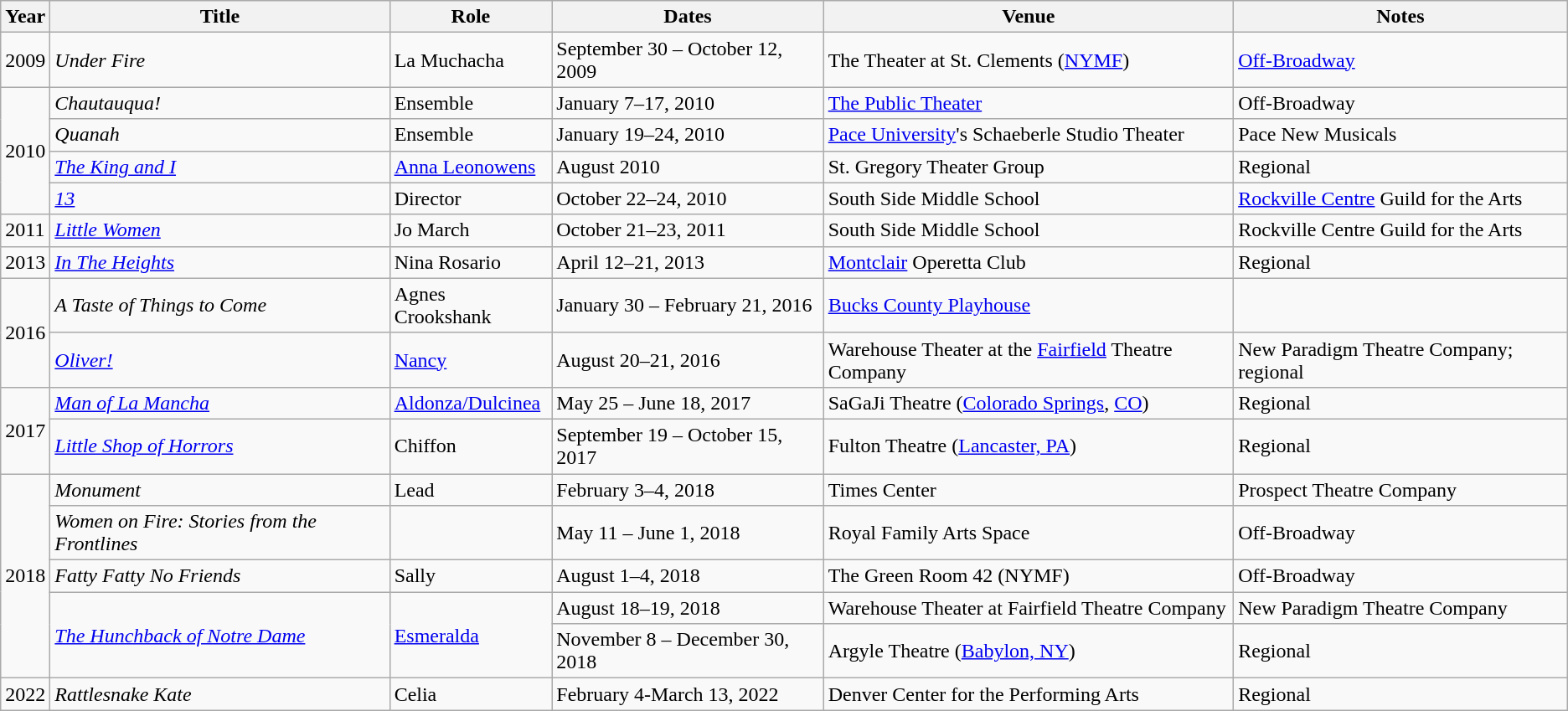<table class="wikitable sortable">
<tr>
<th>Year</th>
<th>Title<br></th>
<th>Role</th>
<th>Dates</th>
<th>Venue</th>
<th class="unsortable">Notes</th>
</tr>
<tr>
<td>2009</td>
<td><em>Under Fire</em></td>
<td>La Muchacha</td>
<td>September 30 – October 12, 2009</td>
<td>The Theater at St. Clements (<a href='#'>NYMF</a>)</td>
<td><a href='#'>Off-Broadway</a></td>
</tr>
<tr>
<td rowspan="4">2010</td>
<td><em>Chautauqua!</em></td>
<td>Ensemble</td>
<td>January 7–17, 2010</td>
<td><a href='#'>The Public Theater</a></td>
<td>Off-Broadway</td>
</tr>
<tr>
<td><em>Quanah</em></td>
<td>Ensemble</td>
<td>January 19–24, 2010</td>
<td><a href='#'>Pace University</a>'s Schaeberle Studio Theater</td>
<td>Pace New Musicals</td>
</tr>
<tr>
<td><em><a href='#'>The King and I</a></em></td>
<td><a href='#'>Anna Leonowens</a></td>
<td>August 2010</td>
<td>St. Gregory Theater Group</td>
<td>Regional</td>
</tr>
<tr>
<td><em><a href='#'>13</a></em></td>
<td>Director</td>
<td>October 22–24, 2010</td>
<td>South Side Middle School</td>
<td><a href='#'>Rockville Centre</a> Guild for the Arts</td>
</tr>
<tr>
<td>2011</td>
<td><em><a href='#'>Little Women</a></em></td>
<td>Jo March</td>
<td>October 21–23, 2011</td>
<td>South Side Middle School</td>
<td>Rockville Centre Guild for the Arts</td>
</tr>
<tr>
<td>2013</td>
<td><em><a href='#'>In The Heights</a></em></td>
<td>Nina Rosario</td>
<td>April 12–21, 2013</td>
<td><a href='#'>Montclair</a> Operetta Club</td>
<td>Regional</td>
</tr>
<tr>
<td rowspan="2">2016</td>
<td><em>A Taste of Things to Come</em></td>
<td>Agnes Crookshank</td>
<td>January 30 – February 21, 2016</td>
<td><a href='#'>Bucks County Playhouse</a></td>
<td></td>
</tr>
<tr>
<td><em><a href='#'>Oliver!</a></em></td>
<td><a href='#'>Nancy</a></td>
<td>August 20–21, 2016</td>
<td>Warehouse Theater at the <a href='#'>Fairfield</a> Theatre Company</td>
<td>New Paradigm Theatre Company; regional</td>
</tr>
<tr>
<td rowspan="2">2017</td>
<td><em><a href='#'>Man of La Mancha</a></em></td>
<td><a href='#'>Aldonza/Dulcinea</a></td>
<td>May 25 – June 18, 2017</td>
<td>SaGaJi Theatre (<a href='#'>Colorado Springs</a>, <a href='#'>CO</a>)</td>
<td>Regional</td>
</tr>
<tr>
<td><em><a href='#'>Little Shop of Horrors</a></em></td>
<td>Chiffon</td>
<td>September 19 – October 15, 2017</td>
<td>Fulton Theatre (<a href='#'>Lancaster, PA</a>)</td>
<td>Regional</td>
</tr>
<tr>
<td rowspan="5">2018</td>
<td><em>Monument</em></td>
<td>Lead</td>
<td>February 3–4, 2018</td>
<td>Times Center</td>
<td>Prospect Theatre Company</td>
</tr>
<tr>
<td><em>Women on Fire: Stories from the Frontlines</em></td>
<td></td>
<td>May 11 – June 1, 2018</td>
<td>Royal Family Arts Space</td>
<td>Off-Broadway</td>
</tr>
<tr>
<td><em>Fatty Fatty No Friends</em></td>
<td>Sally</td>
<td>August 1–4, 2018</td>
<td>The Green Room 42 (NYMF)</td>
<td>Off-Broadway</td>
</tr>
<tr>
<td rowspan="2"><em><a href='#'>The Hunchback of Notre Dame</a></em></td>
<td rowspan="2"><a href='#'>Esmeralda</a></td>
<td>August 18–19, 2018</td>
<td>Warehouse Theater at Fairfield Theatre Company</td>
<td>New Paradigm Theatre Company</td>
</tr>
<tr>
<td>November 8 – December 30, 2018</td>
<td>Argyle Theatre (<a href='#'>Babylon, NY</a>)</td>
<td>Regional</td>
</tr>
<tr>
<td rowspan="5">2022</td>
<td><em>Rattlesnake Kate</em></td>
<td>Celia</td>
<td>February 4-March 13, 2022</td>
<td>Denver Center for the Performing Arts</td>
<td>Regional</td>
</tr>
</table>
